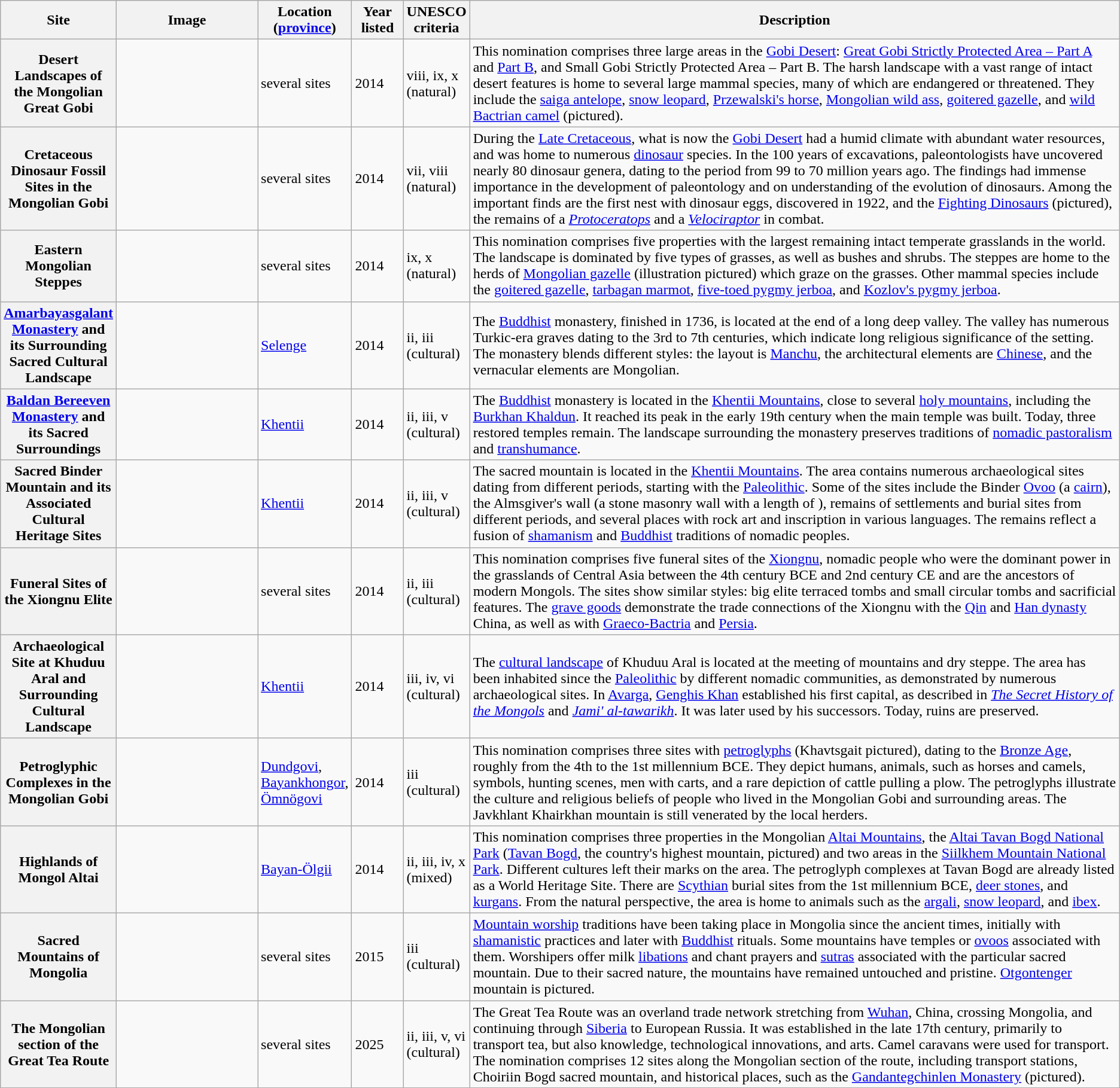<table class="wikitable sortable plainrowheaders">
<tr>
<th style="width:100px;" scope="col">Site</th>
<th class="unsortable" style="width:150px;" scope="col">Image</th>
<th style="width:80px;" scope="col">Location (<a href='#'>province</a>)</th>
<th style="width:50px;" scope="col">Year listed</th>
<th style="width:60px;" scope="col">UNESCO criteria</th>
<th scope="col" class="unsortable">Description</th>
</tr>
<tr>
<th scope="row">Desert Landscapes of the Mongolian Great Gobi</th>
<td></td>
<td>several sites</td>
<td>2014</td>
<td>viii, ix, x (natural)</td>
<td>This nomination comprises three large areas in the <a href='#'>Gobi Desert</a>: <a href='#'>Great Gobi Strictly Protected Area – Part A</a> and <a href='#'>Part B</a>, and Small Gobi Strictly Protected Area – Part B. The harsh landscape with a vast range of intact desert features is home to several large mammal species, many of which are endangered or threatened. They include the <a href='#'>saiga antelope</a>, <a href='#'>snow leopard</a>, <a href='#'>Przewalski's horse</a>, <a href='#'>Mongolian wild ass</a>, <a href='#'>goitered gazelle</a>, and <a href='#'>wild Bactrian camel</a> (pictured).</td>
</tr>
<tr>
<th scope="row">Cretaceous Dinosaur Fossil Sites in the Mongolian Gobi</th>
<td></td>
<td>several sites</td>
<td>2014</td>
<td>vii, viii (natural)</td>
<td>During the <a href='#'>Late Cretaceous</a>, what is now the <a href='#'>Gobi Desert</a> had a humid climate with abundant water resources, and was home to numerous <a href='#'>dinosaur</a> species. In the 100 years of excavations, paleontologists have uncovered nearly 80 dinosaur genera, dating to the period from 99 to 70 million years ago. The findings had immense importance in the development of paleontology and on understanding of the evolution of dinosaurs. Among the important finds are the first nest with dinosaur eggs, discovered in 1922, and the <a href='#'>Fighting Dinosaurs</a> (pictured), the remains of a <em><a href='#'>Protoceratops</a></em> and a <em><a href='#'>Velociraptor</a></em> in combat.</td>
</tr>
<tr>
<th scope="row">Eastern Mongolian Steppes</th>
<td></td>
<td>several sites</td>
<td>2014</td>
<td>ix, x (natural)</td>
<td>This nomination comprises five properties with the largest remaining intact temperate grasslands in the world. The landscape is dominated by five types of grasses, as well as bushes and shrubs. The steppes are home to the herds of <a href='#'>Mongolian gazelle</a> (illustration pictured) which graze on the grasses. Other mammal species include the <a href='#'>goitered gazelle</a>, <a href='#'>tarbagan marmot</a>, <a href='#'>five-toed pygmy jerboa</a>, and <a href='#'>Kozlov's pygmy jerboa</a>.</td>
</tr>
<tr>
<th scope="row"><a href='#'>Amarbayasgalant Monastery</a> and its Surrounding Sacred Cultural Landscape</th>
<td></td>
<td><a href='#'>Selenge</a></td>
<td>2014</td>
<td>ii, iii (cultural)</td>
<td>The <a href='#'>Buddhist</a> monastery, finished in 1736, is located at the end of a long deep valley. The valley has numerous Turkic-era graves dating to the 3rd to 7th centuries, which indicate long religious significance of the setting. The monastery blends different styles: the layout is <a href='#'>Manchu</a>, the architectural elements are <a href='#'>Chinese</a>, and the vernacular elements are Mongolian.</td>
</tr>
<tr>
<th scope="row"><a href='#'>Baldan Bereeven Monastery</a> and its Sacred Surroundings</th>
<td></td>
<td><a href='#'>Khentii</a></td>
<td>2014</td>
<td>ii, iii, v (cultural)</td>
<td>The <a href='#'>Buddhist</a> monastery is located in the <a href='#'>Khentii Mountains</a>, close to several <a href='#'>holy mountains</a>, including the <a href='#'>Burkhan Khaldun</a>. It reached its peak in the early 19th century when the main temple was built. Today, three restored temples remain. The landscape surrounding the monastery preserves traditions of <a href='#'>nomadic pastoralism</a> and <a href='#'>transhumance</a>.</td>
</tr>
<tr>
<th scope="row">Sacred Binder Mountain and its Associated Cultural Heritage Sites</th>
<td></td>
<td><a href='#'>Khentii</a></td>
<td>2014</td>
<td>ii, iii, v (cultural)</td>
<td>The sacred mountain is located in the <a href='#'>Khentii Mountains</a>. The area contains numerous archaeological sites dating from different periods, starting with the <a href='#'>Paleolithic</a>. Some of the sites include the Binder <a href='#'>Ovoo</a> (a <a href='#'>cairn</a>), the Almsgiver's wall (a stone masonry wall with a length of ), remains of settlements and burial sites from different periods, and several places with rock art and inscription in various languages. The remains reflect a fusion of <a href='#'>shamanism</a> and <a href='#'>Buddhist</a> traditions of nomadic peoples.</td>
</tr>
<tr>
<th scope="row">Funeral Sites of the Xiongnu Elite</th>
<td></td>
<td>several sites</td>
<td>2014</td>
<td>ii, iii (cultural)</td>
<td>This nomination comprises five funeral sites of the <a href='#'>Xiongnu</a>, nomadic people who were the dominant power in the grasslands of Central Asia between the 4th century BCE and 2nd century CE and are the ancestors of modern Mongols. The sites show similar styles: big elite terraced tombs and small circular tombs and sacrificial features. The <a href='#'>grave goods</a> demonstrate the trade connections of the Xiongnu with the <a href='#'>Qin</a> and <a href='#'>Han dynasty</a> China, as well as with <a href='#'>Graeco-Bactria</a> and <a href='#'>Persia</a>.</td>
</tr>
<tr>
<th scope="row">Archaeological Site at Khuduu Aral and Surrounding Cultural Landscape</th>
<td></td>
<td><a href='#'>Khentii</a></td>
<td>2014</td>
<td>iii, iv, vi (cultural)</td>
<td>The <a href='#'>cultural landscape</a> of Khuduu Aral is located at the meeting of mountains and dry steppe. The area has been inhabited since the <a href='#'>Paleolithic</a> by different nomadic communities, as demonstrated by numerous archaeological sites. In <a href='#'>Avarga</a>, <a href='#'>Genghis Khan</a> established his first capital, as described in <em><a href='#'>The Secret History of the Mongols</a></em> and <em><a href='#'>Jami' al-tawarikh</a></em>. It was later used by his successors. Today, ruins are preserved.</td>
</tr>
<tr>
<th scope="row">Petroglyphic Complexes in the Mongolian Gobi</th>
<td></td>
<td><a href='#'>Dundgovi</a>, <a href='#'>Bayankhongor</a>, <a href='#'>Ömnögovi</a></td>
<td>2014</td>
<td>iii (cultural)</td>
<td>This nomination comprises three sites with <a href='#'>petroglyphs</a> (Khavtsgait pictured), dating to the <a href='#'>Bronze Age</a>, roughly from the 4th to the 1st millennium BCE. They depict humans, animals, such as horses and camels, symbols, hunting scenes, men with carts, and a rare depiction of cattle pulling a plow. The petroglyphs illustrate the culture and religious beliefs of people who lived in the Mongolian Gobi and surrounding areas. The Javkhlant Khairkhan mountain is still venerated by the local herders.</td>
</tr>
<tr>
<th scope="row">Highlands of Mongol Altai</th>
<td></td>
<td><a href='#'>Bayan-Ölgii</a></td>
<td>2014</td>
<td>ii, iii, iv, x (mixed)</td>
<td>This nomination comprises three properties in the Mongolian <a href='#'>Altai Mountains</a>, the <a href='#'>Altai Tavan Bogd National Park</a> (<a href='#'>Tavan Bogd</a>, the country's highest mountain, pictured) and two areas in the <a href='#'>Siilkhem Mountain National Park</a>. Different cultures left their marks on the area. The petroglyph complexes at Tavan Bogd are already listed as a World Heritage Site. There are <a href='#'>Scythian</a> burial sites from the 1st millennium BCE, <a href='#'>deer stones</a>, and <a href='#'>kurgans</a>. From the natural perspective, the area is home to animals such as the <a href='#'>argali</a>, <a href='#'>snow leopard</a>, and <a href='#'>ibex</a>.</td>
</tr>
<tr>
<th scope="row">Sacred Mountains of Mongolia</th>
<td></td>
<td>several sites</td>
<td>2015</td>
<td>iii (cultural)</td>
<td><a href='#'>Mountain worship</a> traditions have been taking place in Mongolia since the ancient times, initially with <a href='#'>shamanistic</a> practices and later with <a href='#'>Buddhist</a> rituals. Some mountains have temples or <a href='#'>ovoos</a> associated with them. Worshipers offer milk <a href='#'>libations</a> and chant prayers and <a href='#'>sutras</a> associated with the particular sacred mountain. Due to their sacred nature, the mountains have remained untouched and pristine. <a href='#'>Otgontenger</a> mountain is pictured.</td>
</tr>
<tr>
<th scope="row">The Mongolian section of the Great Tea Route</th>
<td></td>
<td>several sites</td>
<td>2025</td>
<td>ii, iii, v, vi (cultural)</td>
<td>The Great Tea Route was an overland trade network stretching from <a href='#'>Wuhan</a>, China, crossing Mongolia, and continuing through <a href='#'>Siberia</a> to European Russia. It was established in the late 17th century, primarily to transport tea, but also knowledge, technological innovations, and arts. Camel caravans were used for transport. The nomination comprises 12 sites along the Mongolian section of the route, including transport stations, Choiriin Bogd sacred mountain, and historical places, such as the <a href='#'>Gandantegchinlen Monastery</a> (pictured).</td>
</tr>
</table>
